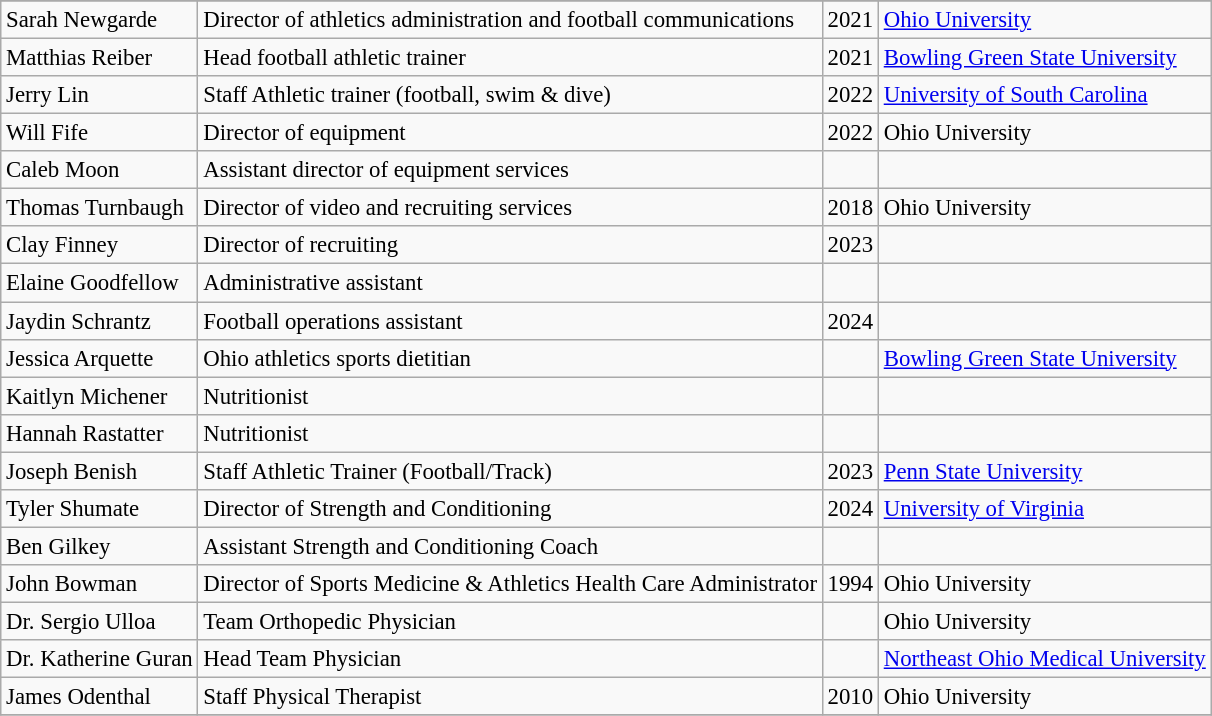<table class="wikitable" style="font-size: 95%;">
<tr>
</tr>
<tr>
<td>Sarah Newgarde</td>
<td>Director of athletics administration and football communications</td>
<td>2021</td>
<td><a href='#'>Ohio University</a></td>
</tr>
<tr>
<td>Matthias Reiber</td>
<td>Head football athletic trainer</td>
<td>2021</td>
<td><a href='#'>Bowling Green State University</a></td>
</tr>
<tr>
<td>Jerry Lin</td>
<td>Staff Athletic trainer (football, swim & dive)</td>
<td>2022</td>
<td><a href='#'>University of South Carolina</a></td>
</tr>
<tr>
<td>Will Fife</td>
<td>Director of equipment</td>
<td>2022</td>
<td>Ohio University</td>
</tr>
<tr>
<td>Caleb Moon</td>
<td>Assistant director of equipment services</td>
<td></td>
<td></td>
</tr>
<tr>
<td>Thomas Turnbaugh</td>
<td>Director of video and recruiting services</td>
<td>2018</td>
<td>Ohio University</td>
</tr>
<tr>
<td>Clay Finney</td>
<td>Director of recruiting</td>
<td>2023</td>
<td></td>
</tr>
<tr>
<td>Elaine Goodfellow</td>
<td>Administrative assistant</td>
<td></td>
<td></td>
</tr>
<tr>
<td>Jaydin Schrantz</td>
<td>Football operations assistant</td>
<td>2024</td>
<td></td>
</tr>
<tr>
<td>Jessica Arquette</td>
<td>Ohio athletics sports dietitian</td>
<td></td>
<td><a href='#'>Bowling Green State University</a></td>
</tr>
<tr>
<td>Kaitlyn Michener</td>
<td>Nutritionist</td>
<td></td>
<td></td>
</tr>
<tr>
<td>Hannah Rastatter</td>
<td>Nutritionist</td>
<td></td>
<td></td>
</tr>
<tr>
<td>Joseph Benish</td>
<td>Staff Athletic Trainer (Football/Track)</td>
<td>2023</td>
<td><a href='#'>Penn State University</a></td>
</tr>
<tr>
<td>Tyler Shumate</td>
<td>Director of Strength and Conditioning</td>
<td>2024</td>
<td><a href='#'>University of Virginia</a></td>
</tr>
<tr>
<td>Ben Gilkey</td>
<td>Assistant Strength and Conditioning Coach</td>
<td></td>
<td></td>
</tr>
<tr>
<td>John Bowman</td>
<td>Director of Sports Medicine & Athletics Health Care Administrator</td>
<td>1994</td>
<td>Ohio University</td>
</tr>
<tr>
<td>Dr. Sergio Ulloa</td>
<td>Team Orthopedic Physician</td>
<td></td>
<td>Ohio University</td>
</tr>
<tr>
<td>Dr. Katherine Guran</td>
<td>Head Team Physician</td>
<td></td>
<td><a href='#'>Northeast Ohio Medical University</a></td>
</tr>
<tr>
<td>James Odenthal</td>
<td>Staff Physical Therapist</td>
<td>2010</td>
<td>Ohio University</td>
</tr>
<tr>
</tr>
</table>
